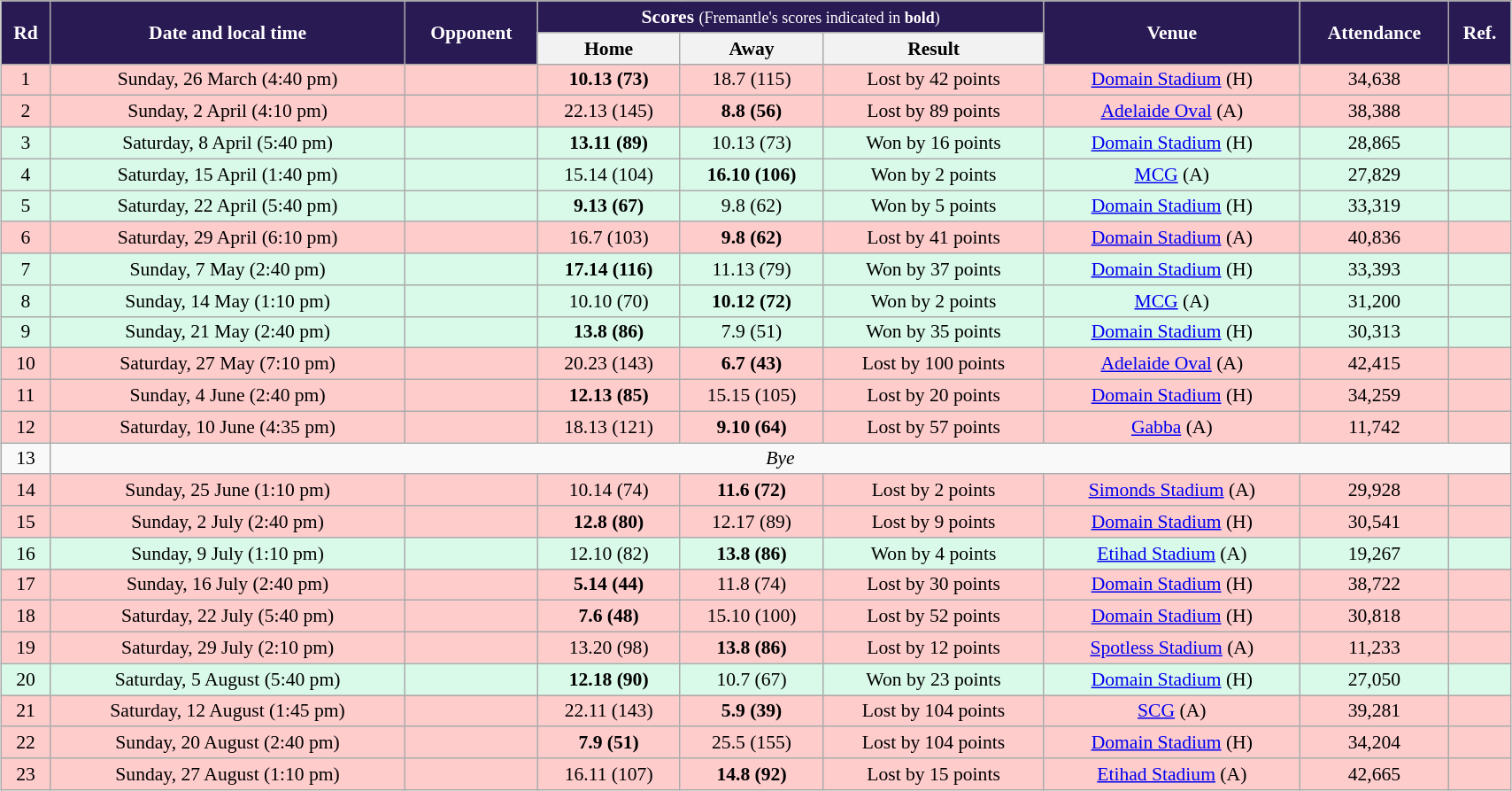<table class="wikitable" style="font-size:90%; text-align:center; width: 90%; margin-left: auto; margin-right: auto;">
<tr style="background:#2A1A54; color: white;">
<td rowspan=2><strong>Rd</strong></td>
<td rowspan=2><strong>Date and local time</strong></td>
<td rowspan=2><strong>Opponent</strong></td>
<td colspan=3><strong>Scores</strong> <small>(Fremantle's scores indicated in <strong>bold</strong>)</small></td>
<td rowspan=2><strong>Venue</strong></td>
<td rowspan=2><strong>Attendance</strong></td>
<td rowspan=2><strong>Ref.</strong></td>
</tr>
<tr>
<th><span>Home</span></th>
<th><span>Away</span></th>
<th><span>Result</span></th>
</tr>
<tr style="background:#fcc">
<td>1</td>
<td>Sunday, 26 March (4:40 pm)</td>
<td></td>
<td><strong>10.13 (73)</strong></td>
<td>18.7 (115)</td>
<td>Lost by 42 points</td>
<td><a href='#'>Domain Stadium</a> (H)</td>
<td>34,638</td>
<td></td>
</tr>
<tr style="background:#fcc">
<td>2</td>
<td>Sunday, 2 April (4:10 pm)</td>
<td></td>
<td>22.13 (145)</td>
<td><strong>8.8 (56)</strong></td>
<td>Lost by 89 points</td>
<td><a href='#'>Adelaide Oval</a> (A)</td>
<td>38,388</td>
<td></td>
</tr>
<tr style="background:#d9f9e9">
<td>3</td>
<td>Saturday, 8 April (5:40 pm)</td>
<td></td>
<td><strong>13.11 (89)</strong></td>
<td>10.13 (73)</td>
<td>Won by 16 points</td>
<td><a href='#'>Domain Stadium</a> (H)</td>
<td>28,865</td>
<td></td>
</tr>
<tr style="background:#d9f9e9">
<td>4</td>
<td>Saturday, 15 April (1:40 pm)</td>
<td></td>
<td>15.14 (104)</td>
<td><strong>16.10 (106)</strong></td>
<td>Won by 2 points</td>
<td><a href='#'>MCG</a> (A)</td>
<td>27,829</td>
<td></td>
</tr>
<tr style="background:#d9f9e9">
<td>5</td>
<td>Saturday, 22 April (5:40 pm)</td>
<td></td>
<td><strong>9.13 (67)</strong></td>
<td>9.8 (62)</td>
<td>Won by 5 points</td>
<td><a href='#'>Domain Stadium</a> (H)</td>
<td>33,319</td>
<td></td>
</tr>
<tr style="background:#fcc">
<td>6</td>
<td>Saturday, 29 April (6:10 pm)</td>
<td></td>
<td>16.7 (103)</td>
<td><strong>9.8 (62)</strong></td>
<td>Lost by 41 points</td>
<td><a href='#'>Domain Stadium</a> (A)</td>
<td>40,836</td>
<td></td>
</tr>
<tr style="background:#d9f9e9">
<td>7</td>
<td>Sunday, 7 May (2:40 pm)</td>
<td></td>
<td><strong>17.14 (116)</strong></td>
<td>11.13 (79)</td>
<td>Won by 37 points</td>
<td><a href='#'>Domain Stadium</a> (H)</td>
<td>33,393</td>
<td></td>
</tr>
<tr style="background:#d9f9e9">
<td>8</td>
<td>Sunday, 14 May (1:10 pm)</td>
<td></td>
<td>10.10 (70)</td>
<td><strong>10.12 (72)</strong></td>
<td>Won by 2 points</td>
<td><a href='#'>MCG</a> (A)</td>
<td>31,200</td>
<td></td>
</tr>
<tr style="background:#d9f9e9">
<td>9</td>
<td>Sunday, 21 May (2:40 pm)</td>
<td></td>
<td><strong>13.8 (86)</strong></td>
<td>7.9 (51)</td>
<td>Won by 35 points</td>
<td><a href='#'>Domain Stadium</a> (H)</td>
<td>30,313</td>
<td></td>
</tr>
<tr style="background:#fcc">
<td>10</td>
<td>Saturday, 27 May (7:10 pm)</td>
<td></td>
<td>20.23 (143)</td>
<td><strong>6.7 (43)</strong></td>
<td>Lost by 100 points</td>
<td><a href='#'>Adelaide Oval</a> (A)</td>
<td>42,415</td>
<td></td>
</tr>
<tr style="background:#fcc">
<td>11</td>
<td>Sunday, 4 June (2:40 pm)</td>
<td></td>
<td><strong>12.13 (85)</strong></td>
<td>15.15 (105)</td>
<td>Lost by 20 points</td>
<td><a href='#'>Domain Stadium</a> (H)</td>
<td>34,259</td>
<td></td>
</tr>
<tr style="background:#fcc">
<td>12</td>
<td>Saturday, 10 June (4:35 pm)</td>
<td></td>
<td>18.13 (121)</td>
<td><strong>9.10 (64)</strong></td>
<td>Lost by 57 points</td>
<td><a href='#'>Gabba</a> (A)</td>
<td>11,742</td>
<td></td>
</tr>
<tr>
<td>13</td>
<td colspan=8><em>Bye</em></td>
</tr>
<tr style="background:#fcc">
<td>14</td>
<td>Sunday, 25 June (1:10 pm)</td>
<td></td>
<td>10.14 (74)</td>
<td><strong>11.6 (72)</strong></td>
<td>Lost by 2 points</td>
<td><a href='#'>Simonds Stadium</a> (A)</td>
<td>29,928</td>
<td></td>
</tr>
<tr style="background:#fcc">
<td>15</td>
<td>Sunday, 2 July (2:40 pm)</td>
<td></td>
<td><strong>12.8 (80)</strong></td>
<td>12.17 (89)</td>
<td>Lost by 9 points</td>
<td><a href='#'>Domain Stadium</a> (H)</td>
<td>30,541</td>
<td></td>
</tr>
<tr style="background:#d9f9e9">
<td>16</td>
<td>Sunday, 9 July (1:10 pm)</td>
<td></td>
<td>12.10 (82)</td>
<td><strong>13.8 (86)</strong></td>
<td>Won by 4 points</td>
<td><a href='#'>Etihad Stadium</a> (A)</td>
<td>19,267</td>
<td></td>
</tr>
<tr style="background:#fcc">
<td>17</td>
<td>Sunday, 16 July (2:40 pm)</td>
<td></td>
<td><strong>5.14 (44)</strong></td>
<td>11.8 (74)</td>
<td>Lost by 30 points</td>
<td><a href='#'>Domain Stadium</a> (H)</td>
<td>38,722</td>
<td></td>
</tr>
<tr style="background:#fcc">
<td>18</td>
<td>Saturday, 22 July (5:40 pm)</td>
<td></td>
<td><strong>7.6 (48)</strong></td>
<td>15.10 (100)</td>
<td>Lost by 52 points</td>
<td><a href='#'>Domain Stadium</a> (H)</td>
<td>30,818</td>
<td></td>
</tr>
<tr style="background:#fcc">
<td>19</td>
<td>Saturday, 29 July (2:10 pm)</td>
<td></td>
<td>13.20 (98)</td>
<td><strong>13.8 (86)</strong></td>
<td>Lost by 12 points</td>
<td><a href='#'>Spotless Stadium</a> (A)</td>
<td>11,233</td>
<td></td>
</tr>
<tr style="background:#d9f9e9">
<td>20</td>
<td>Saturday, 5 August (5:40 pm)</td>
<td></td>
<td><strong>12.18 (90)</strong></td>
<td>10.7 (67)</td>
<td>Won by 23 points</td>
<td><a href='#'>Domain Stadium</a> (H)</td>
<td>27,050</td>
<td></td>
</tr>
<tr style="background:#fcc">
<td>21</td>
<td>Saturday, 12 August (1:45 pm)</td>
<td></td>
<td>22.11 (143)</td>
<td><strong>5.9 (39)</strong></td>
<td>Lost by 104 points</td>
<td><a href='#'>SCG</a> (A)</td>
<td>39,281</td>
<td></td>
</tr>
<tr style="background:#fcc">
<td>22</td>
<td>Sunday, 20 August (2:40 pm)</td>
<td></td>
<td><strong>7.9 (51)</strong></td>
<td>25.5 (155)</td>
<td>Lost by 104 points</td>
<td><a href='#'>Domain Stadium</a> (H)</td>
<td>34,204</td>
<td></td>
</tr>
<tr style="background:#fcc">
<td>23</td>
<td>Sunday, 27 August (1:10 pm)</td>
<td></td>
<td>16.11 (107)</td>
<td><strong>14.8 (92)</strong></td>
<td>Lost by 15 points</td>
<td><a href='#'>Etihad Stadium</a> (A)</td>
<td>42,665</td>
<td></td>
</tr>
</table>
